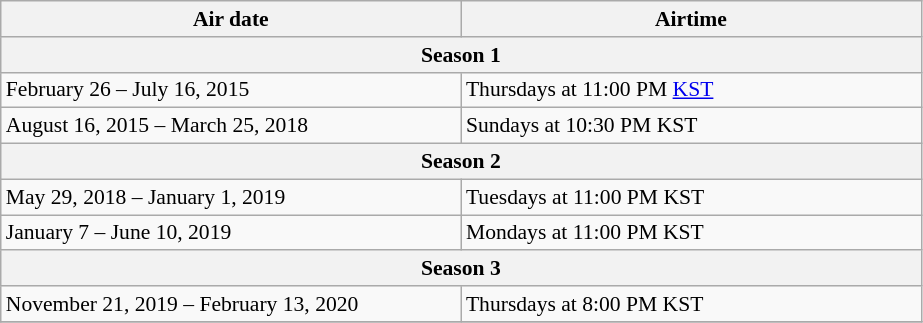<table class="wikitable" style = "font-size: 90%;">
<tr>
<th width=300>Air date</th>
<th width=300>Airtime</th>
</tr>
<tr>
<th colspan="2">Season 1</th>
</tr>
<tr>
<td>February 26 – July 16, 2015</td>
<td>Thursdays at 11:00 PM <a href='#'>KST</a></td>
</tr>
<tr>
<td>August 16, 2015 – March 25, 2018</td>
<td>Sundays at 10:30 PM KST</td>
</tr>
<tr>
<th colspan="2">Season 2</th>
</tr>
<tr>
<td>May 29, 2018 – January 1, 2019</td>
<td>Tuesdays at 11:00 PM KST</td>
</tr>
<tr>
<td>January 7 – June 10, 2019</td>
<td>Mondays at 11:00 PM KST</td>
</tr>
<tr>
<th colspan="2">Season 3</th>
</tr>
<tr>
<td>November 21, 2019 – February 13, 2020</td>
<td>Thursdays at 8:00 PM KST</td>
</tr>
<tr>
</tr>
</table>
